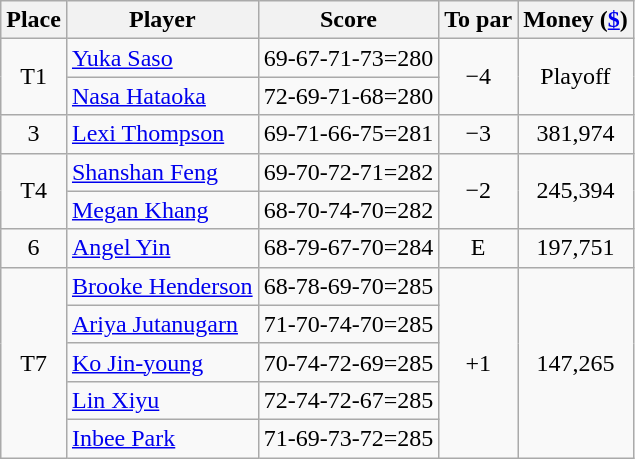<table class="wikitable" style="text-align:center;">
<tr>
<th>Place</th>
<th>Player</th>
<th>Score</th>
<th>To par</th>
<th>Money (<a href='#'>$</a>)</th>
</tr>
<tr>
<td rowspan=2>T1</td>
<td align=left> <a href='#'>Yuka Saso</a></td>
<td>69-67-71-73=280</td>
<td rowspan=2>−4</td>
<td rowspan=2>Playoff</td>
</tr>
<tr>
<td align=left> <a href='#'>Nasa Hataoka</a></td>
<td>72-69-71-68=280</td>
</tr>
<tr>
<td>3</td>
<td align=left> <a href='#'>Lexi Thompson</a></td>
<td>69-71-66-75=281</td>
<td>−3</td>
<td>381,974</td>
</tr>
<tr>
<td rowspan=2>T4</td>
<td align=left> <a href='#'>Shanshan Feng</a></td>
<td>69-70-72-71=282</td>
<td rowspan=2>−2</td>
<td rowspan=2>245,394</td>
</tr>
<tr>
<td align=left> <a href='#'>Megan Khang</a></td>
<td>68-70-74-70=282</td>
</tr>
<tr>
<td>6</td>
<td align=left> <a href='#'>Angel Yin</a></td>
<td>68-79-67-70=284</td>
<td>E</td>
<td>197,751</td>
</tr>
<tr>
<td rowspan=5>T7</td>
<td align=left> <a href='#'>Brooke Henderson</a></td>
<td>68-78-69-70=285</td>
<td rowspan=5>+1</td>
<td rowspan=5>147,265</td>
</tr>
<tr>
<td align=left> <a href='#'>Ariya Jutanugarn</a></td>
<td>71-70-74-70=285</td>
</tr>
<tr>
<td align=left> <a href='#'>Ko Jin-young</a></td>
<td>70-74-72-69=285</td>
</tr>
<tr>
<td align=left> <a href='#'>Lin Xiyu</a></td>
<td>72-74-72-67=285</td>
</tr>
<tr>
<td align=left> <a href='#'>Inbee Park</a></td>
<td>71-69-73-72=285</td>
</tr>
</table>
